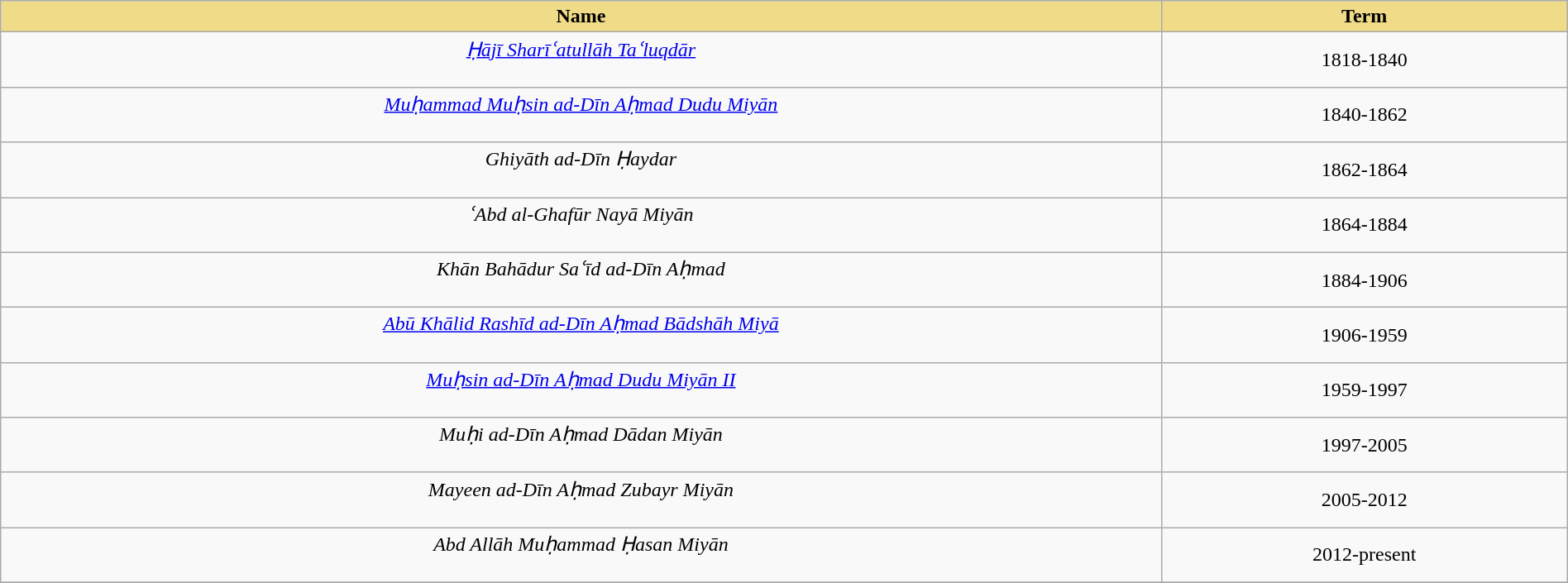<table width=100% class="wikitable">
<tr>
<th style="background-color:#F0DC88" width=20%>Name</th>
<th style="background-color:#F0DC88" width=7%>Term</th>
</tr>
<tr>
<td align="center"><em><a href='#'>Ḥājī Sharīʿatullāh Taʿluqdār</a></em><br><small></small><br><small></small></td>
<td align="center">1818-1840</td>
</tr>
<tr>
<td align="center"><em><a href='#'>Muḥammad Muḥsin ad-Dīn Aḥmad Dudu Miyān</a></em><br><small></small><br><small></small></td>
<td align="center">1840-1862</td>
</tr>
<tr>
<td align="center"><em>Ghiyāth ad-Dīn Ḥaydar</em><br><small></small><br><small></small></td>
<td align="center">1862-1864</td>
</tr>
<tr>
<td align="center"><em>ʿAbd al-Ghafūr Nayā Miyān</em><br><small></small><br><small></small></td>
<td align="center">1864-1884</td>
</tr>
<tr>
<td align="center"><em>Khān Bahādur Saʿīd ad-Dīn Aḥmad</em><br><small></small><br><small></small></td>
<td align="center">1884-1906</td>
</tr>
<tr>
<td align="center"><em><a href='#'>Abū Khālid Rashīd ad-Dīn Aḥmad Bādshāh Miyā</a></em><br><small></small><br><small></small></td>
<td align="center">1906-1959</td>
</tr>
<tr>
<td align="center"><em><a href='#'>Muḥsin ad-Dīn Aḥmad Dudu Miyān II</a></em><br><small></small><br><small></small></td>
<td align="center">1959-1997</td>
</tr>
<tr>
<td align="center"><em>Muḥi ad-Dīn Aḥmad Dādan Miyān</em><br><small></small><br><small></small></td>
<td align="center">1997-2005</td>
</tr>
<tr>
<td align="center"><em>Mayeen ad-Dīn Aḥmad Zubayr Miyān</em><br><small></small><br><small></small></td>
<td align="center">2005-2012</td>
</tr>
<tr>
<td align="center"><em>Abd Allāh Muḥammad Ḥasan Miyān</em><br><small></small><br><small></small></td>
<td align="center">2012-present</td>
</tr>
<tr>
</tr>
</table>
